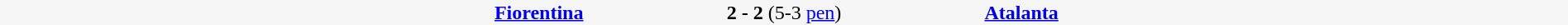<table cellspacing=0 width=100% style=background:#F5F5F5>
<tr>
<td width=22% align=right><strong> <a href='#'>Fiorentina</a></strong></td>
<td align=center width=15%><strong>2 - 2</strong> (5-3 <a href='#'>pen</a>)</td>
<td width=22%><strong> <a href='#'>Atalanta</a></strong></td>
</tr>
</table>
